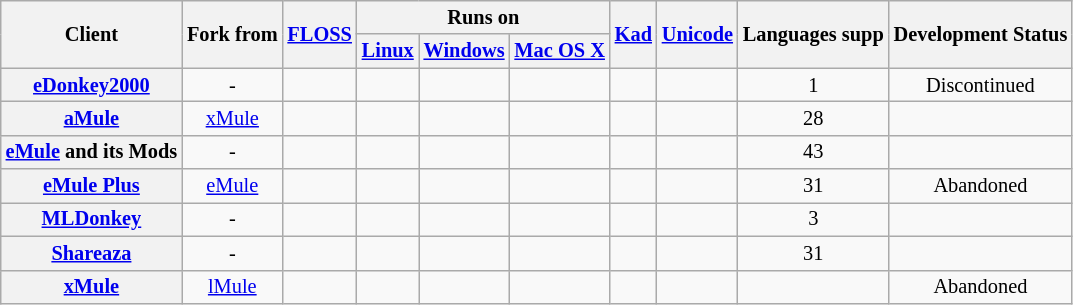<table style="font-size: 85%; text-align: center;" class="wikitable">
<tr>
<th rowspan=2>Client</th>
<th rowspan=2>Fork from</th>
<th rowspan=2><a href='#'>FLOSS</a></th>
<th colspan=3>Runs on</th>
<th rowspan=2><a href='#'>Kad</a></th>
<th rowspan=2><a href='#'>Unicode</a></th>
<th rowspan=2>Languages supp</th>
<th rowspan=2>Development Status</th>
</tr>
<tr>
<th><a href='#'>Linux</a></th>
<th><a href='#'>Windows</a></th>
<th><a href='#'>Mac OS X</a></th>
</tr>
<tr>
<th><a href='#'>eDonkey2000</a></th>
<td>-</td>
<td></td>
<td></td>
<td></td>
<td></td>
<td></td>
<td></td>
<td>1</td>
<td>Discontinued</td>
</tr>
<tr>
<th><a href='#'>aMule</a></th>
<td><a href='#'>xMule</a></td>
<td></td>
<td></td>
<td></td>
<td></td>
<td></td>
<td></td>
<td>28</td>
<td></td>
</tr>
<tr>
<th><a href='#'>eMule</a> and its Mods</th>
<td>-</td>
<td></td>
<td></td>
<td></td>
<td></td>
<td></td>
<td></td>
<td>43</td>
<td></td>
</tr>
<tr>
<th><a href='#'>eMule Plus</a></th>
<td><a href='#'>eMule</a></td>
<td></td>
<td></td>
<td></td>
<td></td>
<td></td>
<td></td>
<td>31</td>
<td>Abandoned</td>
</tr>
<tr>
<th><a href='#'>MLDonkey</a></th>
<td>-</td>
<td></td>
<td></td>
<td></td>
<td></td>
<td></td>
<td></td>
<td>3</td>
<td></td>
</tr>
<tr>
<th><a href='#'>Shareaza</a></th>
<td>-</td>
<td></td>
<td></td>
<td></td>
<td></td>
<td></td>
<td></td>
<td>31</td>
<td></td>
</tr>
<tr>
<th><a href='#'>xMule</a></th>
<td><a href='#'>lMule</a></td>
<td></td>
<td></td>
<td></td>
<td></td>
<td></td>
<td></td>
<td></td>
<td>Abandoned</td>
</tr>
</table>
